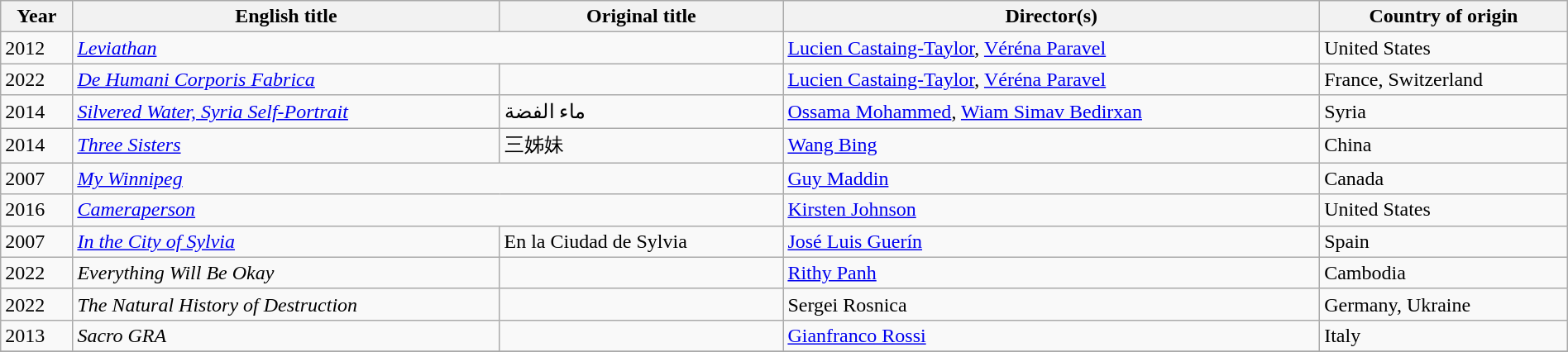<table class="sortable wikitable" style="width:100%; margin-bottom:4px" cellpadding="5">
<tr>
<th scope="col">Year</th>
<th scope="col">English title</th>
<th scope="col">Original title</th>
<th scope="col">Director(s)</th>
<th scope="col">Country of origin</th>
</tr>
<tr>
<td>2012</td>
<td colspan=2><em><a href='#'>Leviathan</a></em></td>
<td><a href='#'>Lucien Castaing-Taylor</a>, <a href='#'>Véréna Paravel</a></td>
<td>United States</td>
</tr>
<tr>
<td>2022</td>
<td><em><a href='#'>De Humani Corporis Fabrica</a></em></td>
<td></td>
<td><a href='#'>Lucien Castaing-Taylor</a>, <a href='#'>Véréna Paravel</a></td>
<td>France, Switzerland</td>
</tr>
<tr>
<td>2014</td>
<td><em><a href='#'>Silvered Water, Syria Self-Portrait</a></em></td>
<td>ماء الفضة</td>
<td><a href='#'>Ossama Mohammed</a>, <a href='#'>Wiam Simav Bedirxan</a></td>
<td>Syria</td>
</tr>
<tr>
<td>2014</td>
<td><em><a href='#'>Three Sisters</a></em></td>
<td>三姊妹</td>
<td><a href='#'>Wang Bing</a></td>
<td>China</td>
</tr>
<tr>
<td>2007</td>
<td colspan=2><em><a href='#'>My Winnipeg</a></em></td>
<td><a href='#'>Guy Maddin</a></td>
<td>Canada</td>
</tr>
<tr>
<td>2016</td>
<td colspan=2><em><a href='#'>Cameraperson</a></em></td>
<td><a href='#'>Kirsten Johnson</a></td>
<td>United States</td>
</tr>
<tr>
<td>2007</td>
<td><em><a href='#'>In the City of Sylvia</a></em></td>
<td>En la Ciudad de Sylvia</td>
<td><a href='#'>José Luis Guerín</a></td>
<td>Spain</td>
</tr>
<tr>
<td>2022</td>
<td><em>Everything Will Be Okay</em></td>
<td></td>
<td><a href='#'>Rithy Panh</a></td>
<td>Cambodia</td>
</tr>
<tr>
<td>2022</td>
<td><em>The Natural History of Destruction</em></td>
<td></td>
<td>Sergei Rosnica</td>
<td>Germany, Ukraine</td>
</tr>
<tr>
<td>2013</td>
<td><em>Sacro GRA</em></td>
<td></td>
<td><a href='#'>Gianfranco Rossi</a></td>
<td>Italy</td>
</tr>
<tr>
</tr>
</table>
